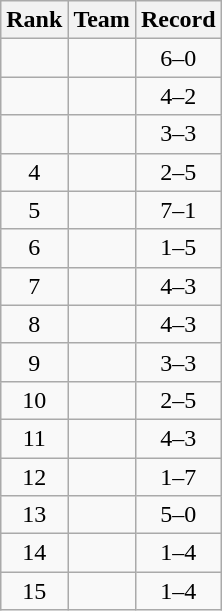<table class="wikitable">
<tr>
<th>Rank</th>
<th>Team</th>
<th>Record</th>
</tr>
<tr>
<td align=center></td>
<td></td>
<td align=center>6–0</td>
</tr>
<tr>
<td align=center></td>
<td></td>
<td align=center>4–2</td>
</tr>
<tr>
<td align=center></td>
<td></td>
<td align=center>3–3</td>
</tr>
<tr>
<td align=center>4</td>
<td></td>
<td align=center>2–5</td>
</tr>
<tr>
<td align=center>5</td>
<td></td>
<td align=center>7–1</td>
</tr>
<tr>
<td align=center>6</td>
<td></td>
<td align=center>1–5</td>
</tr>
<tr>
<td align=center>7</td>
<td></td>
<td align=center>4–3</td>
</tr>
<tr>
<td align=center>8</td>
<td></td>
<td align=center>4–3</td>
</tr>
<tr>
<td align=center>9</td>
<td></td>
<td align=center>3–3</td>
</tr>
<tr>
<td align=center>10</td>
<td></td>
<td align=center>2–5</td>
</tr>
<tr>
<td align=center>11</td>
<td></td>
<td align=center>4–3</td>
</tr>
<tr>
<td align=center>12</td>
<td></td>
<td align=center>1–7</td>
</tr>
<tr>
<td align=center>13</td>
<td></td>
<td align=center>5–0</td>
</tr>
<tr>
<td align=center>14</td>
<td></td>
<td align=center>1–4</td>
</tr>
<tr>
<td align=center>15</td>
<td></td>
<td align=center>1–4</td>
</tr>
</table>
